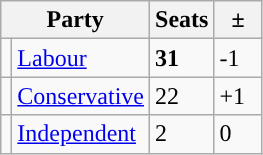<table class="wikitable">
<tr>
<th colspan="2">Party</th>
<th>Seats</th>
<th>  ±  </th>
</tr>
<tr>
<td style="background-color: "></td>
<td><a href='#'>Labour</a></td>
<td><strong>31</strong></td>
<td>-1</td>
</tr>
<tr>
<td style="background-color: "></td>
<td><a href='#'>Conservative</a></td>
<td>22</td>
<td>+1</td>
</tr>
<tr>
<td style="backgrouns-color: "></td>
<td><a href='#'>Independent</a></td>
<td>2</td>
<td>0</td>
</tr>
</table>
